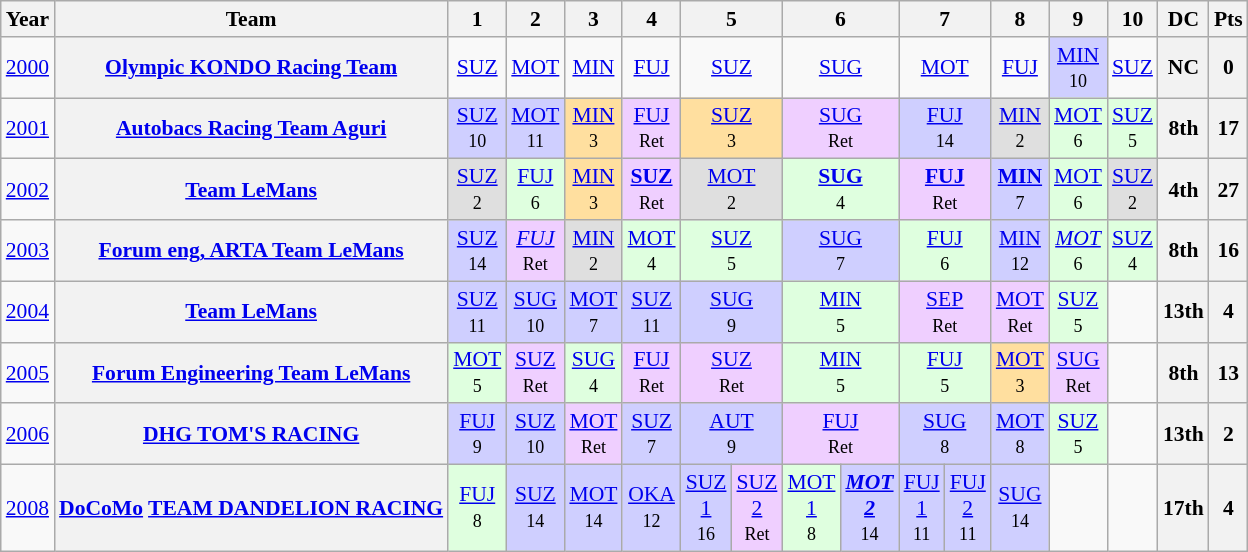<table class="wikitable" style="text-align:center; font-size:90%">
<tr>
<th>Year</th>
<th>Team</th>
<th>1</th>
<th>2</th>
<th>3</th>
<th>4</th>
<th colspan="2">5</th>
<th colspan="2">6</th>
<th colspan="2">7</th>
<th>8</th>
<th>9</th>
<th>10</th>
<th>DC</th>
<th>Pts</th>
</tr>
<tr>
<td><a href='#'>2000</a></td>
<th><a href='#'>Olympic KONDO Racing Team</a></th>
<td><a href='#'>SUZ</a></td>
<td><a href='#'>MOT</a></td>
<td><a href='#'>MIN</a></td>
<td><a href='#'>FUJ</a></td>
<td colspan="2"><a href='#'>SUZ</a></td>
<td colspan="2"><a href='#'>SUG</a></td>
<td colspan="2"><a href='#'>MOT</a></td>
<td><a href='#'>FUJ</a></td>
<td bgcolor="#CFCFFF"><a href='#'>MIN</a><br><small>10</small></td>
<td><a href='#'>SUZ</a></td>
<th>NC</th>
<th>0</th>
</tr>
<tr>
<td><a href='#'>2001</a></td>
<th><a href='#'>Autobacs Racing Team Aguri</a></th>
<td bgcolor="#CFCFFF"><a href='#'>SUZ</a><br><small>10</small></td>
<td bgcolor="#CFCFFF"><a href='#'>MOT</a><br><small>11</small></td>
<td bgcolor="#FFDF9F"><a href='#'>MIN</a><br><small>3</small></td>
<td bgcolor="#EFCFFF"><a href='#'>FUJ</a><br><small>Ret</small></td>
<td colspan="2" bgcolor="#FFDF9F"><a href='#'>SUZ</a><br><small>3</small></td>
<td colspan="2" bgcolor="#EFCFFF"><a href='#'>SUG</a><br><small>Ret</small></td>
<td colspan="2" bgcolor="#CFCFFF"><a href='#'>FUJ</a><br><small>14</small></td>
<td bgcolor="#DFDFDF"><a href='#'>MIN</a><br><small>2</small></td>
<td bgcolor="#DFFFDF"><a href='#'>MOT</a><br><small>6</small></td>
<td bgcolor="#DFFFDF"><a href='#'>SUZ</a><br><small>5</small></td>
<th>8th</th>
<th>17</th>
</tr>
<tr>
<td><a href='#'>2002</a></td>
<th><a href='#'>Team LeMans</a></th>
<td bgcolor="#DFDFDF"><a href='#'>SUZ</a><br><small>2</small></td>
<td bgcolor="#DFFFDF"><a href='#'>FUJ</a><br><small>6</small></td>
<td bgcolor="#FFDF9F"><a href='#'>MIN</a><br><small>3</small></td>
<td bgcolor="#EFCFFF"><strong><a href='#'>SUZ</a></strong><br><small>Ret</small></td>
<td colspan="2" bgcolor="#DFDFDF"><a href='#'>MOT</a><br><small>2</small></td>
<td colspan="2" bgcolor="#DFFFDF"><strong><a href='#'>SUG</a></strong><br><small>4</small></td>
<td colspan="2" bgcolor="#EFCFFF"><strong><a href='#'>FUJ</a></strong><br><small>Ret</small></td>
<td bgcolor="#CFCFFF"><strong><a href='#'>MIN</a></strong><br><small>7</small></td>
<td bgcolor="#DFFFDF"><a href='#'>MOT</a><br><small>6</small></td>
<td bgcolor="#DFDFDF"><a href='#'>SUZ</a><br><small>2</small></td>
<th>4th</th>
<th>27</th>
</tr>
<tr>
<td><a href='#'>2003</a></td>
<th><a href='#'>Forum eng, ARTA Team LeMans</a></th>
<td bgcolor="#CFCFFF"><a href='#'>SUZ</a><br><small>14</small></td>
<td bgcolor="#EFCFFF"><em><a href='#'>FUJ</a></em><br><small>Ret</small></td>
<td bgcolor="#DFDFDF"><a href='#'>MIN</a><br><small>2</small></td>
<td bgcolor="#DFFFDF"><a href='#'>MOT</a><br><small>4</small></td>
<td colspan="2" bgcolor="#DFFFDF"><a href='#'>SUZ</a><br><small>5</small></td>
<td colspan="2" bgcolor="#CFCFFF"><a href='#'>SUG</a><br><small>7</small></td>
<td colspan="2" bgcolor="#DFFFDF"><a href='#'>FUJ</a><br><small>6</small></td>
<td bgcolor="#CFCFFF"><a href='#'>MIN</a><br><small>12</small></td>
<td bgcolor="#DFFFDF"><em><a href='#'>MOT</a></em><br><small>6</small></td>
<td bgcolor="#DFFFDF"><a href='#'>SUZ</a><br><small>4</small></td>
<th>8th</th>
<th>16</th>
</tr>
<tr>
<td><a href='#'>2004</a></td>
<th><a href='#'>Team LeMans</a></th>
<td bgcolor="#CFCFFF"><a href='#'>SUZ</a><br><small>11</small></td>
<td bgcolor="#CFCFFF"><a href='#'>SUG</a><br><small>10</small></td>
<td bgcolor="#CFCFFF"><a href='#'>MOT</a><br><small>7</small></td>
<td bgcolor="#CFCFFF"><a href='#'>SUZ</a><br><small>11</small></td>
<td colspan="2" bgcolor="#CFCFFF"><a href='#'>SUG</a><br><small>9</small></td>
<td colspan="2" bgcolor="#DFFFDF"><a href='#'>MIN</a><br><small>5</small></td>
<td colspan="2" bgcolor="#EFCFFF"><a href='#'>SEP</a><br><small>Ret</small></td>
<td bgcolor="#EFCFFF"><a href='#'>MOT</a><br><small>Ret</small></td>
<td bgcolor="#DFFFDF"><a href='#'>SUZ</a><br><small>5</small></td>
<td></td>
<th>13th</th>
<th>4</th>
</tr>
<tr>
<td><a href='#'>2005</a></td>
<th><a href='#'>Forum Engineering Team LeMans</a></th>
<td bgcolor="#DFFFDF"><a href='#'>MOT</a><br><small>5</small></td>
<td bgcolor="#EFCFFF"><a href='#'>SUZ</a><br><small>Ret</small></td>
<td bgcolor="#DFFFDF"><a href='#'>SUG</a><br><small>4</small></td>
<td bgcolor="#EFCFFF"><a href='#'>FUJ</a><br><small>Ret</small></td>
<td colspan="2" bgcolor="#EFCFFF"><a href='#'>SUZ</a><br><small>Ret</small></td>
<td colspan="2" bgcolor="#DFFFDF"><a href='#'>MIN</a><br><small>5</small></td>
<td colspan="2" bgcolor="#DFFFDF"><a href='#'>FUJ</a><br><small>5</small></td>
<td bgcolor="#FFDF9F"><a href='#'>MOT</a><br><small>3</small></td>
<td bgcolor="#EFCFFF"><a href='#'>SUG</a><br><small>Ret</small></td>
<td></td>
<th>8th</th>
<th>13</th>
</tr>
<tr>
<td><a href='#'>2006</a></td>
<th><a href='#'>DHG TOM'S RACING</a></th>
<td bgcolor="#CFCFFF"><a href='#'>FUJ</a><br><small>9</small></td>
<td bgcolor="#CFCFFF"><a href='#'>SUZ</a><br><small>10</small></td>
<td bgcolor="#EFCFFF"><a href='#'>MOT</a><br><small>Ret</small></td>
<td bgcolor="#CFCFFF"><a href='#'>SUZ</a><br><small>7</small></td>
<td colspan="2" bgcolor="#CFCFFF"><a href='#'>AUT</a><br><small>9</small></td>
<td colspan="2" bgcolor="#EFCFFF"><a href='#'>FUJ</a><br><small>Ret</small></td>
<td colspan="2" bgcolor="#CFCFFF"><a href='#'>SUG</a><br><small>8</small></td>
<td bgcolor="#CFCFFF"><a href='#'>MOT</a><br><small>8</small></td>
<td bgcolor="#DFFFDF"><a href='#'>SUZ</a><br><small>5</small></td>
<td></td>
<th>13th</th>
<th>2</th>
</tr>
<tr>
<td><a href='#'>2008</a></td>
<th><a href='#'>DoCoMo</a> <a href='#'>TEAM DANDELION RACING</a></th>
<td bgcolor="#DFFFDF"><a href='#'>FUJ</a><br><small>8</small></td>
<td bgcolor="#CFCFFF"><a href='#'>SUZ</a><br><small>14</small></td>
<td bgcolor="#CFCFFF"><a href='#'>MOT</a><br><small>14</small></td>
<td bgcolor="#CFCFFF"><a href='#'>OKA</a><br><small>12</small></td>
<td bgcolor="#CFCFFF"><a href='#'>SUZ<br>1</a><br><small>16</small></td>
<td bgcolor="#EFCFFF"><a href='#'>SUZ<br>2</a><br><small>Ret</small></td>
<td bgcolor="#DFFFDF"><a href='#'>MOT<br>1</a><br><small>8</small></td>
<td bgcolor="#CFCFFF"><strong><em><a href='#'>MOT<br>2</a></em></strong><br><small>14</small></td>
<td bgcolor="#CFCFFF"><a href='#'>FUJ<br>1</a><br><small>11</small></td>
<td bgcolor="#CFCFFF"><a href='#'>FUJ<br>2</a><br><small>11</small></td>
<td bgcolor="#CFCFFF"><a href='#'>SUG</a><br><small>14</small></td>
<td></td>
<td></td>
<th>17th</th>
<th>4</th>
</tr>
</table>
